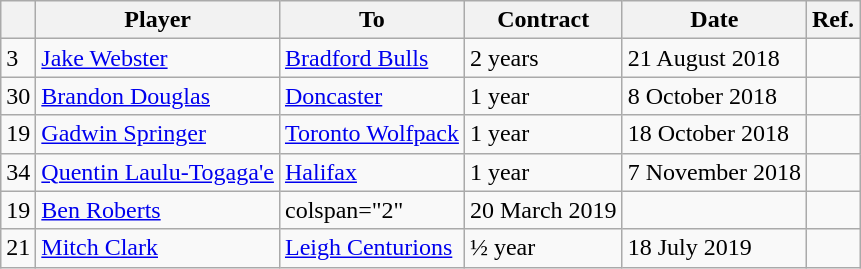<table class="wikitable defaultleft col1center">
<tr>
<th></th>
<th>Player</th>
<th>To</th>
<th>Contract</th>
<th>Date</th>
<th>Ref.</th>
</tr>
<tr>
<td>3</td>
<td> <a href='#'>Jake Webster</a></td>
<td> <a href='#'>Bradford Bulls</a></td>
<td>2 years</td>
<td>21 August 2018</td>
<td></td>
</tr>
<tr>
<td>30</td>
<td> <a href='#'>Brandon Douglas</a></td>
<td> <a href='#'>Doncaster</a></td>
<td>1 year</td>
<td>8 October 2018</td>
<td></td>
</tr>
<tr>
<td>19</td>
<td> <a href='#'>Gadwin Springer</a></td>
<td> <a href='#'>Toronto Wolfpack</a></td>
<td>1 year</td>
<td>18 October 2018</td>
<td></td>
</tr>
<tr>
<td>34</td>
<td> <a href='#'>Quentin Laulu-Togaga'e</a></td>
<td> <a href='#'>Halifax</a></td>
<td>1 year</td>
<td>7 November 2018</td>
<td></td>
</tr>
<tr>
<td>19</td>
<td> <a href='#'>Ben Roberts</a></td>
<td>colspan="2" </td>
<td>20 March 2019</td>
<td></td>
</tr>
<tr>
<td>21</td>
<td> <a href='#'>Mitch Clark</a></td>
<td> <a href='#'>Leigh Centurions</a></td>
<td>½ year</td>
<td>18 July 2019</td>
<td></td>
</tr>
</table>
